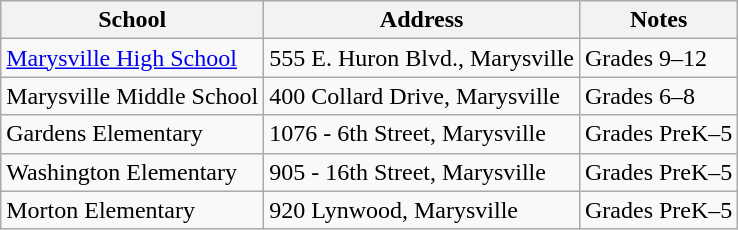<table class="wikitable">
<tr>
<th>School</th>
<th>Address</th>
<th>Notes</th>
</tr>
<tr>
<td><a href='#'>Marysville High School</a></td>
<td>555 E. Huron Blvd., Marysville</td>
<td>Grades 9–12</td>
</tr>
<tr>
<td>Marysville Middle School</td>
<td>400 Collard Drive, Marysville</td>
<td>Grades 6–8</td>
</tr>
<tr>
<td>Gardens Elementary</td>
<td>1076 - 6th Street, Marysville</td>
<td>Grades PreK–5</td>
</tr>
<tr>
<td>Washington Elementary</td>
<td>905 - 16th Street, Marysville</td>
<td>Grades PreK–5</td>
</tr>
<tr>
<td>Morton Elementary</td>
<td>920 Lynwood, Marysville</td>
<td>Grades PreK–5</td>
</tr>
</table>
